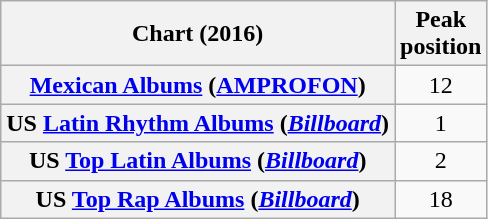<table class="wikitable sortable plainrowheaders" style="text-align:center;">
<tr>
<th scope="col">Chart (2016)</th>
<th scope="col">Peak<br>position</th>
</tr>
<tr>
<th scope="row"><a href='#'>Mexican Albums</a> (<a href='#'>AMPROFON</a>)</th>
<td>12</td>
</tr>
<tr>
<th scope="row">US <a href='#'>Latin Rhythm Albums</a> (<em><a href='#'>Billboard</a></em>)</th>
<td>1</td>
</tr>
<tr>
<th scope="row">US <a href='#'>Top Latin Albums</a> (<em><a href='#'>Billboard</a></em>)</th>
<td>2</td>
</tr>
<tr>
<th scope="row">US <a href='#'>Top Rap Albums</a> (<em><a href='#'>Billboard</a></em>)</th>
<td>18</td>
</tr>
</table>
